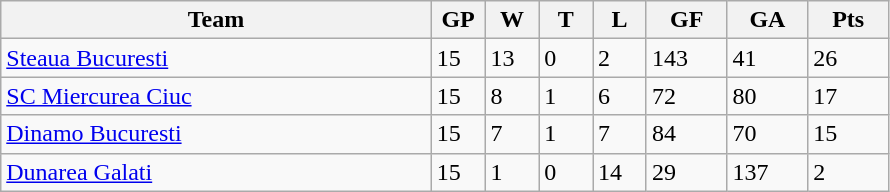<table class="wikitable">
<tr>
<th width="40%">Team</th>
<th width="5%">GP</th>
<th width="5%">W</th>
<th width="5%">T</th>
<th width="5%">L</th>
<th width="7.5%">GF</th>
<th width="7.5%">GA</th>
<th width="7.5%">Pts</th>
</tr>
<tr>
<td><a href='#'>Steaua Bucuresti</a></td>
<td>15</td>
<td>13</td>
<td>0</td>
<td>2</td>
<td>143</td>
<td>41</td>
<td>26</td>
</tr>
<tr>
<td><a href='#'>SC Miercurea Ciuc</a></td>
<td>15</td>
<td>8</td>
<td>1</td>
<td>6</td>
<td>72</td>
<td>80</td>
<td>17</td>
</tr>
<tr>
<td><a href='#'>Dinamo Bucuresti</a></td>
<td>15</td>
<td>7</td>
<td>1</td>
<td>7</td>
<td>84</td>
<td>70</td>
<td>15</td>
</tr>
<tr>
<td><a href='#'>Dunarea Galati</a></td>
<td>15</td>
<td>1</td>
<td>0</td>
<td>14</td>
<td>29</td>
<td>137</td>
<td>2</td>
</tr>
</table>
